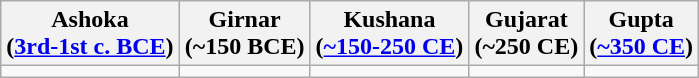<table class="wikitable">
<tr>
<th>Ashoka<br>(<a href='#'>3rd-1st c. BCE</a>)</th>
<th>Girnar<br>(~150 BCE)</th>
<th>Kushana<br>(<a href='#'>~150-250 CE</a>)</th>
<th>Gujarat<br>(~250 CE)</th>
<th>Gupta<br>(<a href='#'>~350 CE</a>)</th>
</tr>
<tr>
<td></td>
<td></td>
<td></td>
<td></td>
<td></td>
</tr>
</table>
